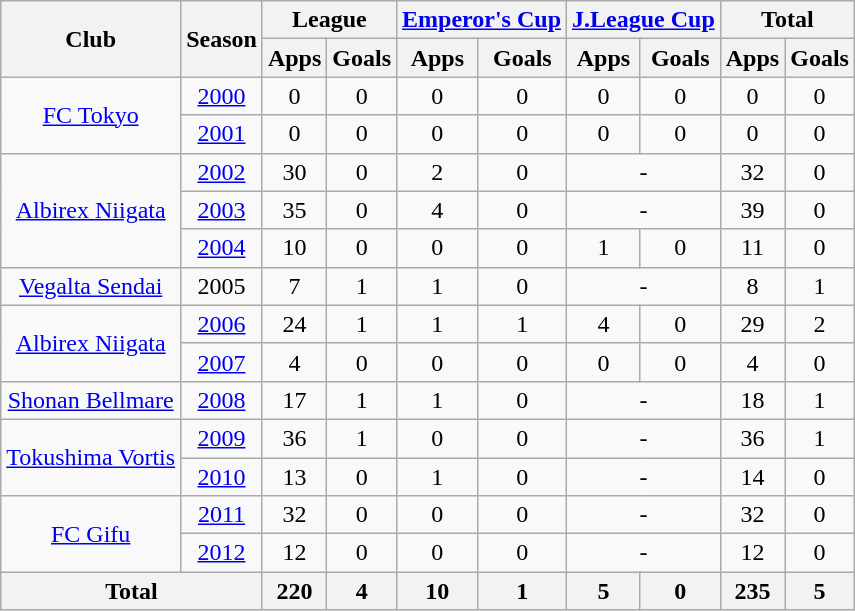<table class="wikitable" style="text-align:center;">
<tr>
<th rowspan=2>Club</th>
<th rowspan=2>Season</th>
<th colspan=2>League</th>
<th colspan=2><a href='#'>Emperor's Cup</a></th>
<th colspan=2><a href='#'>J.League Cup</a></th>
<th colspan=2>Total</th>
</tr>
<tr>
<th>Apps</th>
<th>Goals</th>
<th>Apps</th>
<th>Goals</th>
<th>Apps</th>
<th>Goals</th>
<th>Apps</th>
<th>Goals</th>
</tr>
<tr>
<td rowspan="2"><a href='#'>FC Tokyo</a></td>
<td><a href='#'>2000</a></td>
<td>0</td>
<td>0</td>
<td>0</td>
<td>0</td>
<td>0</td>
<td>0</td>
<td>0</td>
<td>0</td>
</tr>
<tr>
<td><a href='#'>2001</a></td>
<td>0</td>
<td>0</td>
<td>0</td>
<td>0</td>
<td>0</td>
<td>0</td>
<td>0</td>
<td>0</td>
</tr>
<tr>
<td rowspan="3"><a href='#'>Albirex Niigata</a></td>
<td><a href='#'>2002</a></td>
<td>30</td>
<td>0</td>
<td>2</td>
<td>0</td>
<td colspan="2">-</td>
<td>32</td>
<td>0</td>
</tr>
<tr>
<td><a href='#'>2003</a></td>
<td>35</td>
<td>0</td>
<td>4</td>
<td>0</td>
<td colspan="2">-</td>
<td>39</td>
<td>0</td>
</tr>
<tr>
<td><a href='#'>2004</a></td>
<td>10</td>
<td>0</td>
<td>0</td>
<td>0</td>
<td>1</td>
<td>0</td>
<td>11</td>
<td>0</td>
</tr>
<tr>
<td><a href='#'>Vegalta Sendai</a></td>
<td>2005</td>
<td>7</td>
<td>1</td>
<td>1</td>
<td>0</td>
<td colspan="2">-</td>
<td>8</td>
<td>1</td>
</tr>
<tr>
<td rowspan="2"><a href='#'>Albirex Niigata</a></td>
<td><a href='#'>2006</a></td>
<td>24</td>
<td>1</td>
<td>1</td>
<td>1</td>
<td>4</td>
<td>0</td>
<td>29</td>
<td>2</td>
</tr>
<tr>
<td><a href='#'>2007</a></td>
<td>4</td>
<td>0</td>
<td>0</td>
<td>0</td>
<td>0</td>
<td>0</td>
<td>4</td>
<td>0</td>
</tr>
<tr>
<td><a href='#'>Shonan Bellmare</a></td>
<td><a href='#'>2008</a></td>
<td>17</td>
<td>1</td>
<td>1</td>
<td>0</td>
<td colspan="2">-</td>
<td>18</td>
<td>1</td>
</tr>
<tr>
<td rowspan="2"><a href='#'>Tokushima Vortis</a></td>
<td><a href='#'>2009</a></td>
<td>36</td>
<td>1</td>
<td>0</td>
<td>0</td>
<td colspan="2">-</td>
<td>36</td>
<td>1</td>
</tr>
<tr>
<td><a href='#'>2010</a></td>
<td>13</td>
<td>0</td>
<td>1</td>
<td>0</td>
<td colspan="2">-</td>
<td>14</td>
<td>0</td>
</tr>
<tr>
<td rowspan="2"><a href='#'>FC Gifu</a></td>
<td><a href='#'>2011</a></td>
<td>32</td>
<td>0</td>
<td>0</td>
<td>0</td>
<td colspan="2">-</td>
<td>32</td>
<td>0</td>
</tr>
<tr>
<td><a href='#'>2012</a></td>
<td>12</td>
<td>0</td>
<td>0</td>
<td>0</td>
<td colspan="2">-</td>
<td>12</td>
<td>0</td>
</tr>
<tr>
<th colspan=2>Total</th>
<th>220</th>
<th>4</th>
<th>10</th>
<th>1</th>
<th>5</th>
<th>0</th>
<th>235</th>
<th>5</th>
</tr>
</table>
